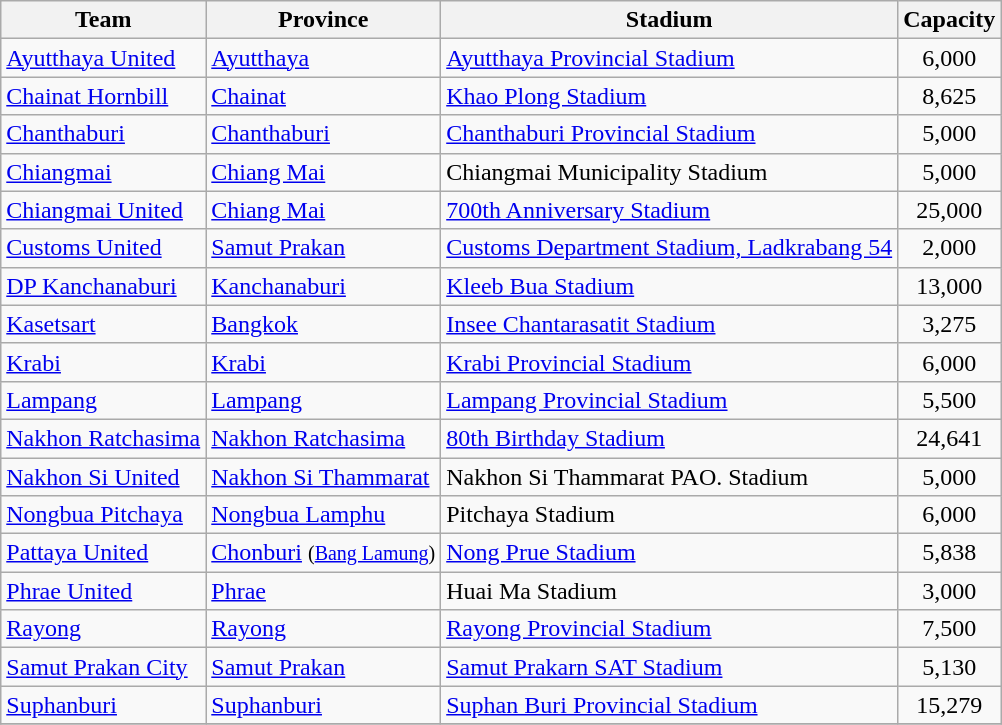<table class="wikitable sortable">
<tr>
<th>Team</th>
<th>Province</th>
<th>Stadium</th>
<th>Capacity</th>
</tr>
<tr>
<td><a href='#'>Ayutthaya United</a></td>
<td><a href='#'>Ayutthaya</a></td>
<td><a href='#'>Ayutthaya Provincial Stadium</a></td>
<td align="center">6,000</td>
</tr>
<tr>
<td><a href='#'>Chainat Hornbill</a></td>
<td><a href='#'>Chainat</a></td>
<td><a href='#'>Khao Plong Stadium</a></td>
<td align="center">8,625</td>
</tr>
<tr>
<td><a href='#'>Chanthaburi</a></td>
<td><a href='#'>Chanthaburi</a></td>
<td><a href='#'>Chanthaburi Provincial Stadium</a></td>
<td align="center">5,000</td>
</tr>
<tr>
<td><a href='#'>Chiangmai</a></td>
<td><a href='#'>Chiang Mai</a></td>
<td>Chiangmai Municipality Stadium</td>
<td align="center">5,000</td>
</tr>
<tr>
<td><a href='#'>Chiangmai United</a></td>
<td><a href='#'>Chiang Mai</a></td>
<td><a href='#'>700th Anniversary Stadium</a></td>
<td align="center">25,000</td>
</tr>
<tr>
<td><a href='#'>Customs United</a></td>
<td><a href='#'>Samut Prakan</a></td>
<td><a href='#'>Customs Department Stadium, Ladkrabang 54</a></td>
<td align="center">2,000</td>
</tr>
<tr>
<td><a href='#'>DP Kanchanaburi</a></td>
<td><a href='#'>Kanchanaburi</a></td>
<td><a href='#'>Kleeb Bua Stadium</a></td>
<td align="center">13,000</td>
</tr>
<tr>
<td><a href='#'>Kasetsart</a></td>
<td><a href='#'>Bangkok</a></td>
<td><a href='#'>Insee Chantarasatit Stadium</a></td>
<td align="center">3,275</td>
</tr>
<tr>
<td><a href='#'>Krabi</a></td>
<td><a href='#'>Krabi</a></td>
<td><a href='#'>Krabi Provincial Stadium</a></td>
<td align="center">6,000</td>
</tr>
<tr>
<td><a href='#'>Lampang</a></td>
<td><a href='#'>Lampang</a></td>
<td><a href='#'>Lampang Provincial Stadium</a></td>
<td align="center">5,500</td>
</tr>
<tr>
<td><a href='#'>Nakhon Ratchasima</a></td>
<td><a href='#'>Nakhon Ratchasima</a></td>
<td><a href='#'>80th Birthday Stadium</a></td>
<td align="center">24,641</td>
</tr>
<tr>
<td><a href='#'>Nakhon Si United</a></td>
<td><a href='#'>Nakhon Si Thammarat</a></td>
<td>Nakhon Si Thammarat PAO. Stadium</td>
<td align="center">5,000</td>
</tr>
<tr>
<td><a href='#'>Nongbua Pitchaya</a></td>
<td><a href='#'>Nongbua Lamphu</a></td>
<td>Pitchaya Stadium</td>
<td align="center">6,000</td>
</tr>
<tr>
<td><a href='#'>Pattaya United</a></td>
<td><a href='#'>Chonburi</a> <small>(<a href='#'>Bang Lamung</a>)</small></td>
<td><a href='#'>Nong Prue Stadium</a></td>
<td align="center">5,838</td>
</tr>
<tr>
<td><a href='#'>Phrae United</a></td>
<td><a href='#'>Phrae</a></td>
<td>Huai Ma Stadium</td>
<td align="center">3,000</td>
</tr>
<tr>
<td><a href='#'>Rayong</a></td>
<td><a href='#'>Rayong</a></td>
<td><a href='#'>Rayong Provincial Stadium</a></td>
<td align="center">7,500</td>
</tr>
<tr>
<td><a href='#'>Samut Prakan City</a></td>
<td><a href='#'>Samut Prakan</a></td>
<td><a href='#'>Samut Prakarn SAT Stadium</a></td>
<td align="center">5,130</td>
</tr>
<tr>
<td><a href='#'>Suphanburi</a></td>
<td><a href='#'>Suphanburi</a></td>
<td><a href='#'>Suphan Buri Provincial Stadium</a></td>
<td align="center">15,279</td>
</tr>
<tr>
</tr>
</table>
